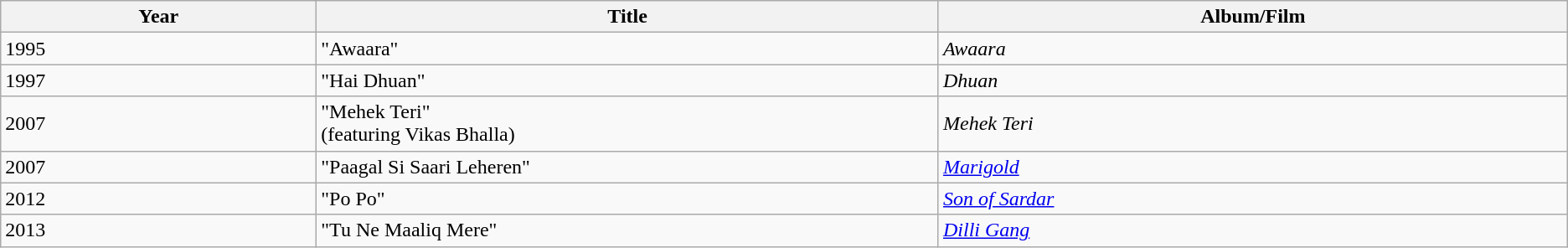<table class="wikitable plainrowheaders">
<tr>
<th scope="col" style="width: 20em;">Year</th>
<th scope="col" style="width: 40em;">Title</th>
<th scope="col" style="width: 40em;">Album/Film</th>
</tr>
<tr>
<td>1995</td>
<td scope="col">"Awaara"</td>
<td><em>Awaara</em></td>
</tr>
<tr>
<td>1997</td>
<td scope="col">"Hai Dhuan"</td>
<td><em>Dhuan</em></td>
</tr>
<tr>
<td>2007</td>
<td scope="col">"Mehek Teri"<br><span>(featuring Vikas Bhalla)</span></td>
<td><em>Mehek Teri</em></td>
</tr>
<tr>
<td>2007</td>
<td scope="col">"Paagal Si Saari Leheren"</td>
<td><em><a href='#'>Marigold</a></em></td>
</tr>
<tr>
<td>2012</td>
<td scope="col">"Po Po"</td>
<td><em><a href='#'>Son of Sardar</a></em></td>
</tr>
<tr>
<td>2013</td>
<td scope="col">"Tu Ne Maaliq Mere"</td>
<td><em><a href='#'>Dilli Gang</a></em></td>
</tr>
</table>
